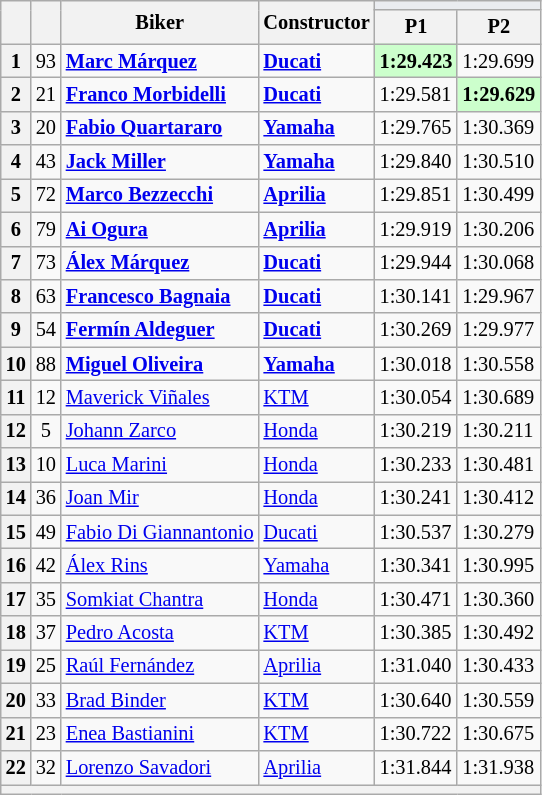<table class="wikitable sortable" style="font-size: 85%;">
<tr>
<th rowspan="2"></th>
<th rowspan="2"></th>
<th rowspan="2">Biker</th>
<th rowspan="2">Constructor</th>
<th colspan="3" style="background:#eaecf0; text-align:center;"></th>
</tr>
<tr>
<th scope="col">P1</th>
<th scope="col">P2</th>
</tr>
<tr>
<th scope="row">1</th>
<td align="center">93</td>
<td><strong> <a href='#'>Marc Márquez</a></strong></td>
<td><strong><a href='#'>Ducati</a></strong></td>
<td style="background:#ccffcc;"><strong>1:29.423</strong></td>
<td>1:29.699</td>
</tr>
<tr>
<th scope="row">2</th>
<td align="center">21</td>
<td><strong> <a href='#'>Franco Morbidelli</a></strong></td>
<td><strong><a href='#'>Ducati</a></strong></td>
<td>1:29.581</td>
<td style="background:#ccffcc;"><strong>1:29.629</strong></td>
</tr>
<tr>
<th scope="row">3</th>
<td align="center">20</td>
<td><strong> <a href='#'>Fabio Quartararo</a></strong></td>
<td><strong><a href='#'>Yamaha</a></strong></td>
<td>1:29.765</td>
<td>1:30.369</td>
</tr>
<tr>
<th scope="row">4</th>
<td align="center">43</td>
<td><strong> <a href='#'>Jack Miller</a></strong></td>
<td><strong><a href='#'>Yamaha</a></strong></td>
<td>1:29.840</td>
<td>1:30.510</td>
</tr>
<tr>
<th scope="row">5</th>
<td align="center">72</td>
<td><strong> <a href='#'>Marco Bezzecchi</a></strong></td>
<td><strong><a href='#'>Aprilia</a></strong></td>
<td>1:29.851</td>
<td>1:30.499</td>
</tr>
<tr>
<th scope="row">6</th>
<td align="center">79</td>
<td><strong> <a href='#'>Ai Ogura</a></strong></td>
<td><strong><a href='#'>Aprilia</a></strong></td>
<td>1:29.919</td>
<td>1:30.206</td>
</tr>
<tr>
<th scope="row">7</th>
<td align="center">73</td>
<td><strong> <a href='#'>Álex Márquez</a></strong></td>
<td><strong><a href='#'>Ducati</a></strong></td>
<td>1:29.944</td>
<td>1:30.068</td>
</tr>
<tr>
<th scope="row">8</th>
<td align="center">63</td>
<td><strong> <a href='#'>Francesco Bagnaia</a></strong></td>
<td><strong><a href='#'>Ducati</a></strong></td>
<td>1:30.141</td>
<td>1:29.967</td>
</tr>
<tr>
<th scope="row">9</th>
<td align="center">54</td>
<td><strong> <a href='#'>Fermín Aldeguer</a></strong></td>
<td><strong><a href='#'>Ducati</a></strong></td>
<td>1:30.269</td>
<td>1:29.977</td>
</tr>
<tr>
<th scope="row">10</th>
<td align="center">88</td>
<td><strong> <a href='#'>Miguel Oliveira</a></strong></td>
<td><strong><a href='#'>Yamaha</a></strong></td>
<td>1:30.018</td>
<td>1:30.558</td>
</tr>
<tr>
<th scope="row">11</th>
<td align="center">12</td>
<td> <a href='#'>Maverick Viñales</a></td>
<td><a href='#'>KTM</a></td>
<td>1:30.054</td>
<td>1:30.689</td>
</tr>
<tr>
<th scope="row">12</th>
<td align="center">5</td>
<td> <a href='#'>Johann Zarco</a></td>
<td><a href='#'>Honda</a></td>
<td>1:30.219</td>
<td>1:30.211</td>
</tr>
<tr>
<th scope="row">13</th>
<td align="center">10</td>
<td> <a href='#'>Luca Marini</a></td>
<td><a href='#'>Honda</a></td>
<td>1:30.233</td>
<td>1:30.481</td>
</tr>
<tr>
<th scope="row">14</th>
<td align="center">36</td>
<td> <a href='#'>Joan Mir</a></td>
<td><a href='#'>Honda</a></td>
<td>1:30.241</td>
<td>1:30.412</td>
</tr>
<tr>
<th scope="row">15</th>
<td align="center">49</td>
<td> <a href='#'>Fabio Di Giannantonio</a></td>
<td><a href='#'>Ducati</a></td>
<td>1:30.537</td>
<td>1:30.279</td>
</tr>
<tr>
<th scope="row">16</th>
<td align="center">42</td>
<td> <a href='#'>Álex Rins</a></td>
<td><a href='#'>Yamaha</a></td>
<td>1:30.341</td>
<td>1:30.995</td>
</tr>
<tr>
<th scope="row">17</th>
<td align="center">35</td>
<td> <a href='#'>Somkiat Chantra</a></td>
<td><a href='#'>Honda</a></td>
<td>1:30.471</td>
<td>1:30.360</td>
</tr>
<tr>
<th scope="row">18</th>
<td align="center">37</td>
<td> <a href='#'>Pedro Acosta</a></td>
<td><a href='#'>KTM</a></td>
<td>1:30.385</td>
<td>1:30.492</td>
</tr>
<tr>
<th scope="row">19</th>
<td align="center">25</td>
<td> <a href='#'>Raúl Fernández</a></td>
<td><a href='#'>Aprilia</a></td>
<td>1:31.040</td>
<td>1:30.433</td>
</tr>
<tr>
<th scope="row">20</th>
<td align="center">33</td>
<td> <a href='#'>Brad Binder</a></td>
<td><a href='#'>KTM</a></td>
<td>1:30.640</td>
<td>1:30.559</td>
</tr>
<tr>
<th scope="row">21</th>
<td align="center">23</td>
<td> <a href='#'>Enea Bastianini</a></td>
<td><a href='#'>KTM</a></td>
<td>1:30.722</td>
<td>1:30.675</td>
</tr>
<tr>
<th scope="row">22</th>
<td align="center">32</td>
<td> <a href='#'>Lorenzo Savadori</a></td>
<td><a href='#'>Aprilia</a></td>
<td>1:31.844</td>
<td>1:31.938</td>
</tr>
<tr>
<th colspan="7"></th>
</tr>
</table>
